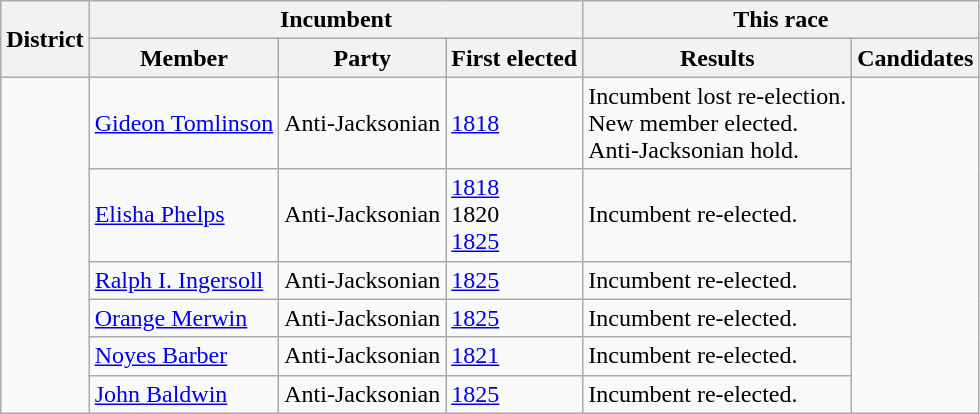<table class=wikitable>
<tr>
<th rowspan=2>District</th>
<th colspan=3>Incumbent</th>
<th colspan=2>This race</th>
</tr>
<tr>
<th>Member</th>
<th>Party</th>
<th>First elected</th>
<th>Results</th>
<th>Candidates</th>
</tr>
<tr>
<td rowspan=6><br></td>
<td><a href='#'>Gideon Tomlinson</a></td>
<td>Anti-Jacksonian</td>
<td><a href='#'>1818</a></td>
<td>Incumbent lost re-election.<br>New member elected.<br>Anti-Jacksonian hold.</td>
<td rowspan=6 nowrap></td>
</tr>
<tr>
<td><a href='#'>Elisha Phelps</a></td>
<td>Anti-Jacksonian</td>
<td><a href='#'>1818</a><br>1820 <br><a href='#'>1825</a></td>
<td>Incumbent re-elected.</td>
</tr>
<tr>
<td><a href='#'>Ralph I. Ingersoll</a></td>
<td>Anti-Jacksonian</td>
<td><a href='#'>1825</a></td>
<td>Incumbent re-elected.</td>
</tr>
<tr>
<td><a href='#'>Orange Merwin</a></td>
<td>Anti-Jacksonian</td>
<td><a href='#'>1825</a></td>
<td>Incumbent re-elected.</td>
</tr>
<tr>
<td><a href='#'>Noyes Barber</a></td>
<td>Anti-Jacksonian</td>
<td><a href='#'>1821</a></td>
<td>Incumbent re-elected.</td>
</tr>
<tr>
<td><a href='#'>John Baldwin</a></td>
<td>Anti-Jacksonian</td>
<td><a href='#'>1825</a></td>
<td>Incumbent re-elected.</td>
</tr>
</table>
